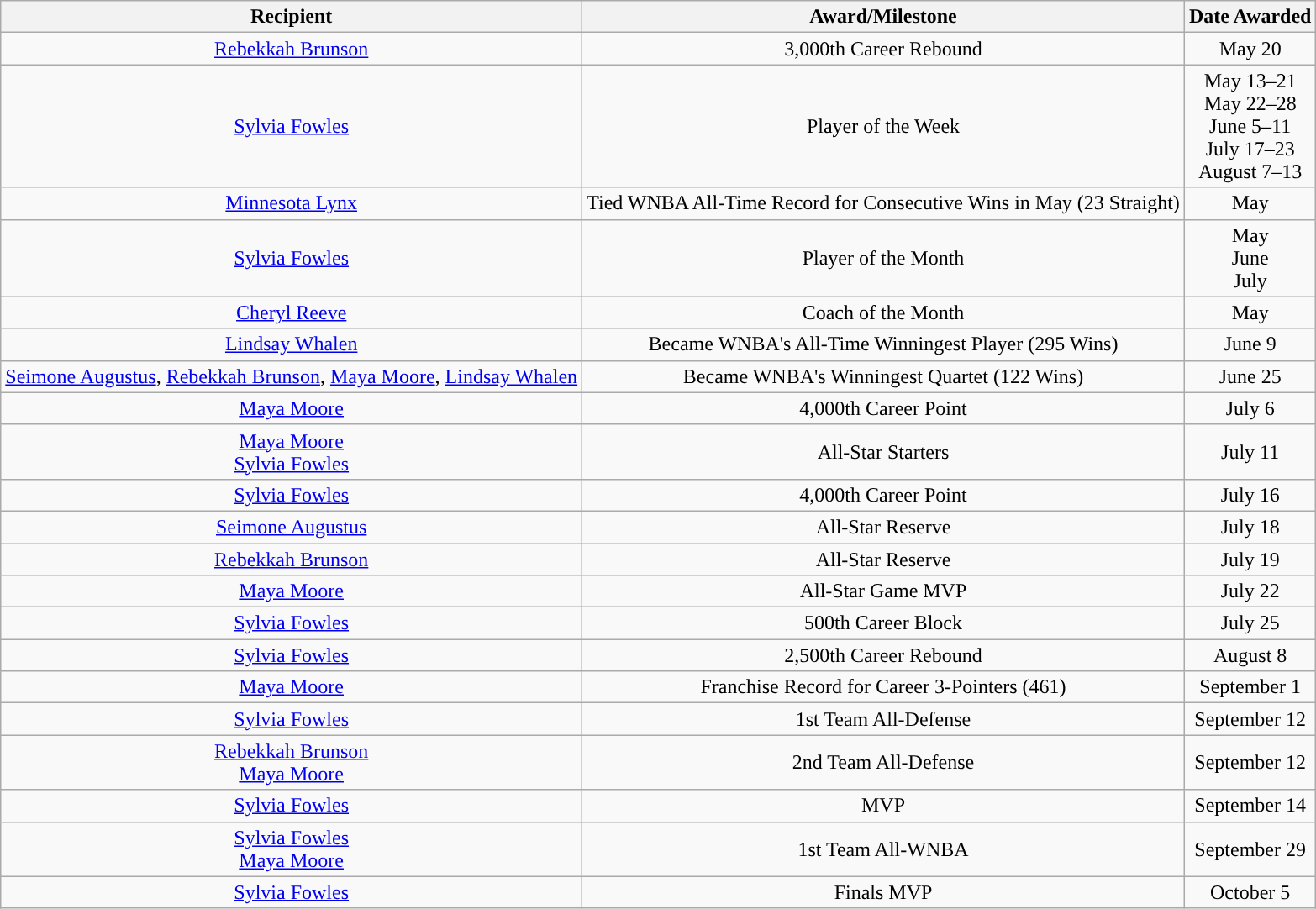<table class="wikitable sortable sortable" style="text-align: center">
<tr>
<th>Recipient</th>
<th>Award/Milestone</th>
<th>Date Awarded</th>
</tr>
<tr>
<td><a href='#'>Rebekkah Brunson</a></td>
<td>3,000th Career Rebound</td>
<td>May 20 </td>
</tr>
<tr>
<td><a href='#'>Sylvia Fowles</a></td>
<td>Player of the Week</td>
<td>May 13–21 <br>May 22–28 <br> June 5–11 <br>July 17–23 <br> August 7–13 </td>
</tr>
<tr>
<td><a href='#'>Minnesota Lynx</a></td>
<td>Tied WNBA All-Time Record for Consecutive Wins in May (23 Straight)</td>
<td>May </td>
</tr>
<tr>
<td><a href='#'>Sylvia Fowles</a></td>
<td>Player of the Month</td>
<td>May <br>June <br>July </td>
</tr>
<tr>
<td><a href='#'>Cheryl Reeve</a></td>
<td>Coach of the Month</td>
<td>May </td>
</tr>
<tr>
<td><a href='#'>Lindsay Whalen</a></td>
<td>Became WNBA's All-Time Winningest Player (295 Wins)</td>
<td>June 9 </td>
</tr>
<tr>
<td><a href='#'>Seimone Augustus</a>, <a href='#'>Rebekkah Brunson</a>, <a href='#'>Maya Moore</a>, <a href='#'>Lindsay Whalen</a></td>
<td>Became WNBA's Winningest Quartet (122 Wins)</td>
<td>June 25 </td>
</tr>
<tr>
<td><a href='#'>Maya Moore</a></td>
<td>4,000th Career Point</td>
<td>July 6 </td>
</tr>
<tr>
<td><a href='#'>Maya Moore</a><br><a href='#'>Sylvia Fowles</a></td>
<td>All-Star Starters</td>
<td>July 11 </td>
</tr>
<tr>
<td><a href='#'>Sylvia Fowles</a></td>
<td>4,000th Career Point</td>
<td>July 16 </td>
</tr>
<tr>
<td><a href='#'>Seimone Augustus</a></td>
<td>All-Star Reserve</td>
<td>July 18 </td>
</tr>
<tr>
<td><a href='#'>Rebekkah Brunson</a></td>
<td>All-Star Reserve</td>
<td>July 19 </td>
</tr>
<tr>
<td><a href='#'>Maya Moore</a></td>
<td>All-Star Game MVP</td>
<td>July 22 </td>
</tr>
<tr>
<td><a href='#'>Sylvia Fowles</a></td>
<td>500th Career Block</td>
<td>July 25 </td>
</tr>
<tr>
<td><a href='#'>Sylvia Fowles</a></td>
<td>2,500th Career Rebound</td>
<td>August 8 </td>
</tr>
<tr>
<td><a href='#'>Maya Moore</a></td>
<td>Franchise Record for Career 3-Pointers (461)</td>
<td>September 1 </td>
</tr>
<tr>
<td><a href='#'>Sylvia Fowles</a></td>
<td>1st Team All-Defense</td>
<td>September 12 </td>
</tr>
<tr>
<td><a href='#'>Rebekkah Brunson</a><br><a href='#'>Maya Moore</a></td>
<td>2nd Team All-Defense</td>
<td>September 12 </td>
</tr>
<tr>
<td><a href='#'>Sylvia Fowles</a></td>
<td>MVP</td>
<td>September 14 </td>
</tr>
<tr>
<td><a href='#'>Sylvia Fowles</a><br><a href='#'>Maya Moore</a></td>
<td>1st Team All-WNBA</td>
<td>September 29 </td>
</tr>
<tr>
<td><a href='#'>Sylvia Fowles</a></td>
<td>Finals MVP</td>
<td>October 5 </td>
</tr>
</table>
